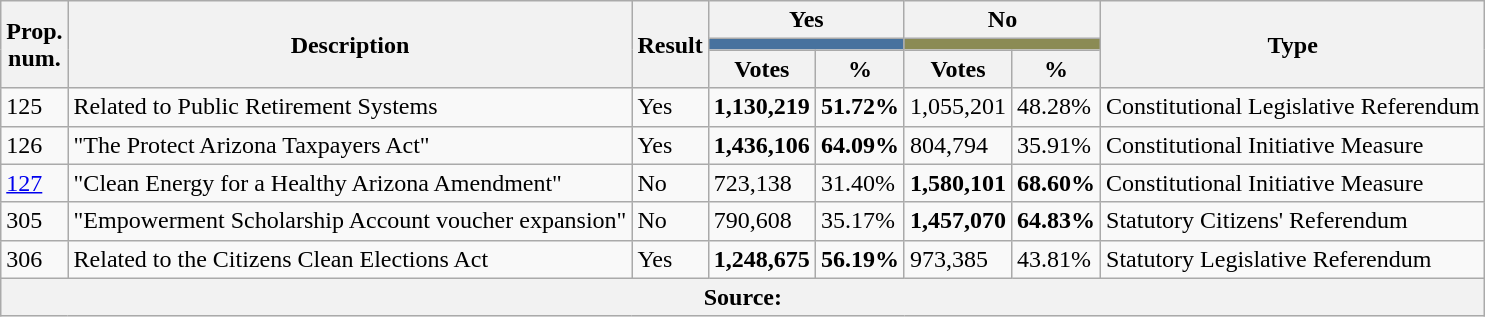<table class="wikitable sortable">
<tr>
<th rowspan="3">Prop.<br>num.</th>
<th rowspan="3">Description</th>
<th rowspan="3">Result</th>
<th colspan="2">Yes</th>
<th colspan="2">No</th>
<th rowspan="3">Type</th>
</tr>
<tr>
<th colspan="2" style= "background: #47729E;";></th>
<th colspan="2" style="background: #8B8B54;";></th>
</tr>
<tr>
<th>Votes</th>
<th>%</th>
<th>Votes</th>
<th>%</th>
</tr>
<tr>
<td>125</td>
<td>Related to Public Retirement Systems</td>
<td> Yes</td>
<td><strong>1,130,219</strong></td>
<td><strong>51.72%</strong></td>
<td>1,055,201</td>
<td>48.28%</td>
<td>Constitutional Legislative Referendum</td>
</tr>
<tr>
<td>126</td>
<td>"The Protect Arizona Taxpayers Act"</td>
<td> Yes</td>
<td><strong>1,436,106</strong></td>
<td><strong>64.09%</strong></td>
<td>804,794</td>
<td>35.91%</td>
<td>Constitutional Initiative Measure</td>
</tr>
<tr>
<td><a href='#'>127</a></td>
<td>"Clean Energy for a Healthy Arizona Amendment"</td>
<td> No</td>
<td>723,138</td>
<td>31.40%</td>
<td><strong>1,580,101</strong></td>
<td><strong>68.60%</strong></td>
<td>Constitutional Initiative Measure</td>
</tr>
<tr>
<td>305</td>
<td>"Empowerment Scholarship Account voucher expansion"</td>
<td> No</td>
<td>790,608</td>
<td>35.17%</td>
<td><strong>1,457,070</strong></td>
<td><strong>64.83%</strong></td>
<td>Statutory Citizens' Referendum</td>
</tr>
<tr>
<td>306</td>
<td>Related to the Citizens Clean Elections Act</td>
<td> Yes</td>
<td><strong>1,248,675</strong></td>
<td><strong>56.19%</strong></td>
<td>973,385</td>
<td>43.81%</td>
<td>Statutory Legislative Referendum</td>
</tr>
<tr>
<th colspan="8">Source: </th>
</tr>
</table>
